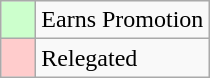<table class="wikitable">
<tr>
<td bgcolor="#ccffcc">    </td>
<td>Earns Promotion</td>
</tr>
<tr>
<td bgcolor="#ffcccc">    </td>
<td>Relegated</td>
</tr>
</table>
